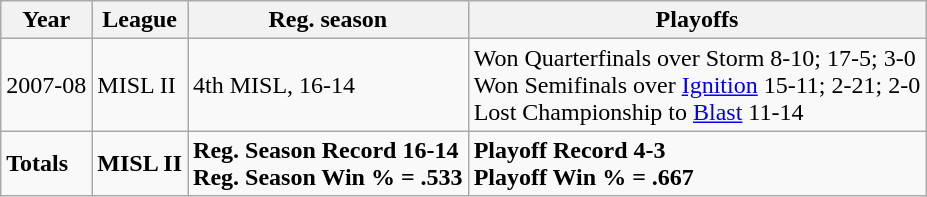<table class="wikitable">
<tr>
<th>Year</th>
<th>League</th>
<th>Reg. season</th>
<th>Playoffs</th>
</tr>
<tr>
<td>2007-08</td>
<td>MISL II</td>
<td>4th MISL, 16-14</td>
<td>Won Quarterfinals over Storm 8-10; 17-5; 3-0 <br> Won Semifinals over <a href='#'>Ignition</a> 15-11; 2-21; 2-0 <br> Lost Championship to <a href='#'>Blast</a> 11-14</td>
</tr>
<tr>
<td><strong>Totals</strong></td>
<td><strong>MISL II</strong></td>
<td><strong>Reg. Season Record  16-14</strong> <br> <strong>Reg. Season Win % = .533</strong></td>
<td><strong>Playoff Record  4-3</strong> <br> <strong>Playoff Win % = .667</strong></td>
</tr>
</table>
